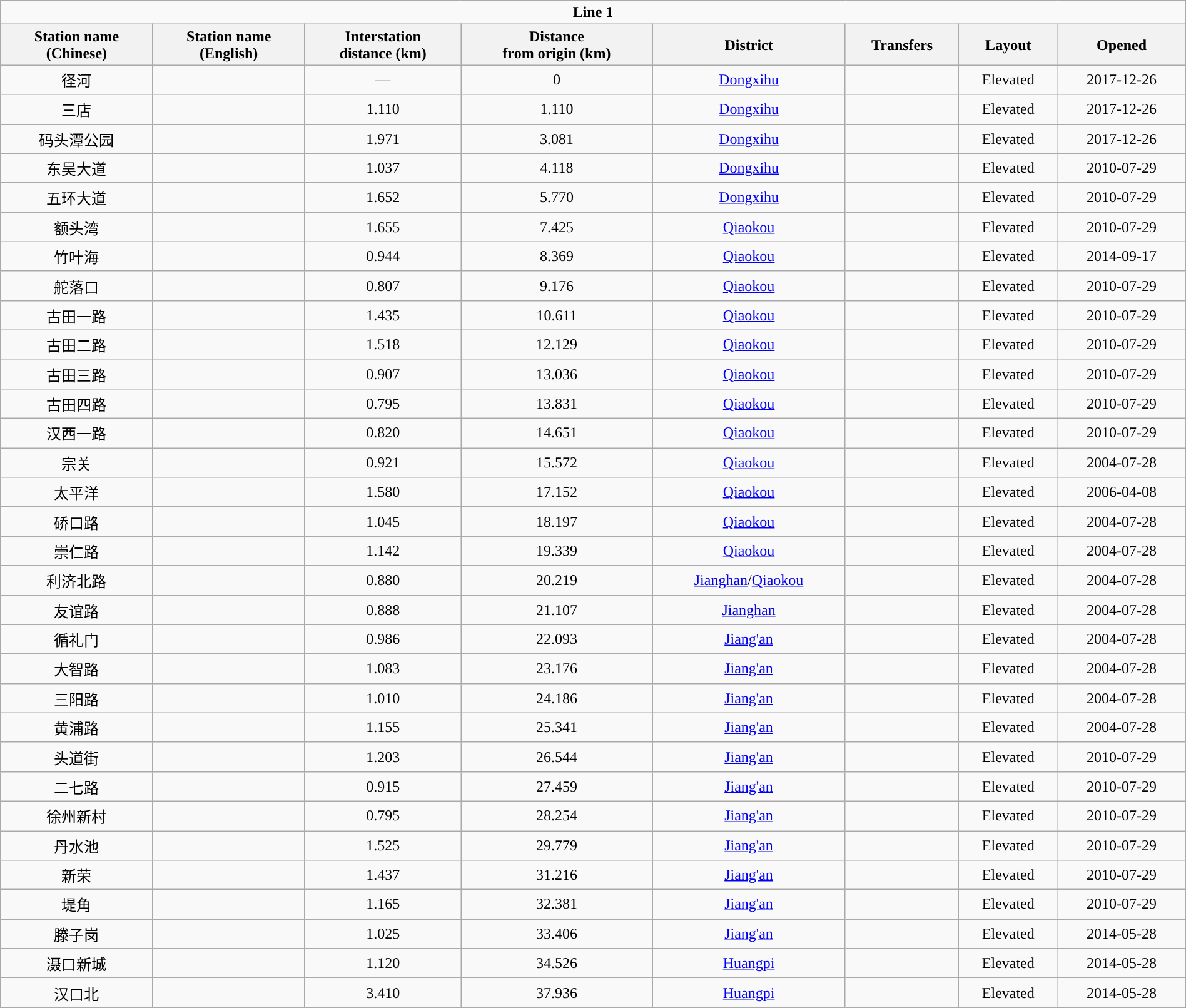<table class="wikitable" style="width:100%; text-align: center;">
<tr>
<td align=center colspan=10><span><strong>Line 1</strong></span></td>
</tr>
<tr bgcolor="#CCCCCC">
<th>Station name<br>(Chinese)</th>
<th>Station name<br>(English)</th>
<th>Interstation<br>distance (km)</th>
<th>Distance<br>from origin (km)</th>
<th>District</th>
<th>Transfers</th>
<th>Layout</th>
<th>Opened</th>
</tr>
<tr>
<td>径河</td>
<td></td>
<td>—</td>
<td>0</td>
<td><a href='#'>Dongxihu</a></td>
<td></td>
<td>Elevated</td>
<td>2017-12-26</td>
</tr>
<tr>
<td>三店</td>
<td></td>
<td>1.110</td>
<td>1.110</td>
<td><a href='#'>Dongxihu</a></td>
<td></td>
<td>Elevated</td>
<td>2017-12-26</td>
</tr>
<tr>
<td>码头潭公园</td>
<td></td>
<td>1.971</td>
<td>3.081</td>
<td><a href='#'>Dongxihu</a></td>
<td></td>
<td>Elevated</td>
<td>2017-12-26</td>
</tr>
<tr>
<td>东吴大道</td>
<td></td>
<td>1.037</td>
<td>4.118</td>
<td><a href='#'>Dongxihu</a></td>
<td></td>
<td>Elevated</td>
<td>2010-07-29</td>
</tr>
<tr>
<td>五环大道</td>
<td></td>
<td>1.652</td>
<td>5.770</td>
<td><a href='#'>Dongxihu</a></td>
<td></td>
<td>Elevated</td>
<td>2010-07-29</td>
</tr>
<tr>
<td>额头湾</td>
<td></td>
<td>1.655</td>
<td>7.425</td>
<td><a href='#'>Qiaokou</a></td>
<td></td>
<td>Elevated</td>
<td>2010-07-29</td>
</tr>
<tr>
<td>竹叶海</td>
<td></td>
<td>0.944</td>
<td>8.369</td>
<td><a href='#'>Qiaokou</a></td>
<td></td>
<td>Elevated</td>
<td>2014-09-17</td>
</tr>
<tr>
<td>舵落口</td>
<td></td>
<td>0.807</td>
<td>9.176</td>
<td><a href='#'>Qiaokou</a></td>
<td></td>
<td>Elevated</td>
<td>2010-07-29</td>
</tr>
<tr>
<td>古田一路</td>
<td></td>
<td>1.435</td>
<td>10.611</td>
<td><a href='#'>Qiaokou</a></td>
<td></td>
<td>Elevated</td>
<td>2010-07-29</td>
</tr>
<tr>
<td>古田二路</td>
<td></td>
<td>1.518</td>
<td>12.129</td>
<td><a href='#'>Qiaokou</a></td>
<td></td>
<td>Elevated</td>
<td>2010-07-29</td>
</tr>
<tr>
<td>古田三路</td>
<td></td>
<td>0.907</td>
<td>13.036</td>
<td><a href='#'>Qiaokou</a></td>
<td></td>
<td>Elevated</td>
<td>2010-07-29</td>
</tr>
<tr>
<td>古田四路</td>
<td></td>
<td>0.795</td>
<td>13.831</td>
<td><a href='#'>Qiaokou</a></td>
<td></td>
<td>Elevated</td>
<td>2010-07-29</td>
</tr>
<tr>
<td>汉西一路</td>
<td></td>
<td>0.820</td>
<td>14.651</td>
<td><a href='#'>Qiaokou</a></td>
<td></td>
<td>Elevated</td>
<td>2010-07-29</td>
</tr>
<tr>
<td>宗关</td>
<td></td>
<td>0.921</td>
<td>15.572</td>
<td><a href='#'>Qiaokou</a></td>
<td></td>
<td>Elevated</td>
<td>2004-07-28</td>
</tr>
<tr>
<td>太平洋</td>
<td></td>
<td>1.580</td>
<td>17.152</td>
<td><a href='#'>Qiaokou</a></td>
<td></td>
<td>Elevated</td>
<td>2006-04-08</td>
</tr>
<tr>
<td>硚口路</td>
<td></td>
<td>1.045</td>
<td>18.197</td>
<td><a href='#'>Qiaokou</a></td>
<td></td>
<td>Elevated</td>
<td>2004-07-28</td>
</tr>
<tr>
<td>崇仁路</td>
<td></td>
<td>1.142</td>
<td>19.339</td>
<td><a href='#'>Qiaokou</a></td>
<td></td>
<td>Elevated</td>
<td>2004-07-28</td>
</tr>
<tr>
<td>利济北路</td>
<td></td>
<td>0.880</td>
<td>20.219</td>
<td><a href='#'>Jianghan</a>/<a href='#'>Qiaokou</a></td>
<td></td>
<td>Elevated</td>
<td>2004-07-28</td>
</tr>
<tr>
<td>友谊路</td>
<td></td>
<td>0.888</td>
<td>21.107</td>
<td><a href='#'>Jianghan</a></td>
<td></td>
<td>Elevated</td>
<td>2004-07-28</td>
</tr>
<tr>
<td>循礼门</td>
<td></td>
<td>0.986</td>
<td>22.093</td>
<td><a href='#'>Jiang'an</a></td>
<td></td>
<td>Elevated</td>
<td>2004-07-28</td>
</tr>
<tr>
<td>大智路</td>
<td></td>
<td>1.083</td>
<td>23.176</td>
<td><a href='#'>Jiang'an</a></td>
<td></td>
<td>Elevated</td>
<td>2004-07-28</td>
</tr>
<tr>
<td>三阳路</td>
<td></td>
<td>1.010</td>
<td>24.186</td>
<td><a href='#'>Jiang'an</a></td>
<td></td>
<td>Elevated</td>
<td>2004-07-28</td>
</tr>
<tr>
<td>黄浦路</td>
<td></td>
<td>1.155</td>
<td>25.341</td>
<td><a href='#'>Jiang'an</a></td>
<td></td>
<td>Elevated</td>
<td>2004-07-28</td>
</tr>
<tr>
<td>头道街</td>
<td></td>
<td>1.203</td>
<td>26.544</td>
<td><a href='#'>Jiang'an</a></td>
<td></td>
<td>Elevated</td>
<td>2010-07-29</td>
</tr>
<tr>
<td>二七路</td>
<td></td>
<td>0.915</td>
<td>27.459</td>
<td><a href='#'>Jiang'an</a></td>
<td></td>
<td>Elevated</td>
<td>2010-07-29</td>
</tr>
<tr>
<td>徐州新村</td>
<td></td>
<td>0.795</td>
<td>28.254</td>
<td><a href='#'>Jiang'an</a></td>
<td></td>
<td>Elevated</td>
<td>2010-07-29</td>
</tr>
<tr>
<td>丹水池</td>
<td></td>
<td>1.525</td>
<td>29.779</td>
<td><a href='#'>Jiang'an</a></td>
<td></td>
<td>Elevated</td>
<td>2010-07-29</td>
</tr>
<tr>
<td>新荣</td>
<td></td>
<td>1.437</td>
<td>31.216</td>
<td><a href='#'>Jiang'an</a></td>
<td></td>
<td>Elevated</td>
<td>2010-07-29</td>
</tr>
<tr>
<td>堤角</td>
<td></td>
<td>1.165</td>
<td>32.381</td>
<td><a href='#'>Jiang'an</a></td>
<td></td>
<td>Elevated</td>
<td>2010-07-29</td>
</tr>
<tr>
<td>滕子岗</td>
<td></td>
<td>1.025</td>
<td>33.406</td>
<td><a href='#'>Jiang'an</a></td>
<td></td>
<td>Elevated</td>
<td>2014-05-28</td>
</tr>
<tr>
<td>滠口新城</td>
<td></td>
<td>1.120</td>
<td>34.526</td>
<td><a href='#'>Huangpi</a></td>
<td></td>
<td>Elevated</td>
<td>2014-05-28</td>
</tr>
<tr>
<td>汉口北</td>
<td></td>
<td>3.410</td>
<td>37.936</td>
<td><a href='#'>Huangpi</a></td>
<td></td>
<td>Elevated</td>
<td>2014-05-28</td>
</tr>
</table>
